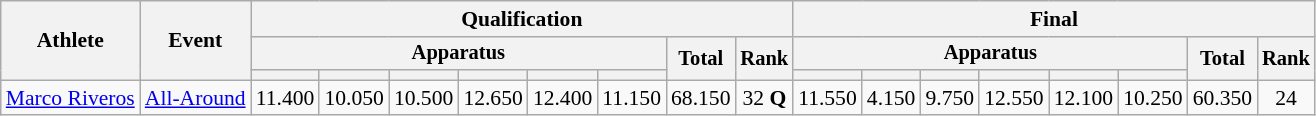<table class="wikitable" style="font-size:90%">
<tr>
<th rowspan=3>Athlete</th>
<th rowspan=3>Event</th>
<th colspan =8>Qualification</th>
<th colspan =8>Final</th>
</tr>
<tr style="font-size:95%">
<th colspan=6>Apparatus</th>
<th rowspan=2>Total</th>
<th rowspan=2>Rank</th>
<th colspan=6>Apparatus</th>
<th rowspan=2>Total</th>
<th rowspan=2>Rank</th>
</tr>
<tr style="font-size:95%">
<th></th>
<th></th>
<th></th>
<th></th>
<th></th>
<th></th>
<th></th>
<th></th>
<th></th>
<th></th>
<th></th>
<th></th>
</tr>
<tr align=center>
<td align=left><a href='#'>Marco Riveros</a></td>
<td style="text-align:left;"><a href='#'>All-Around</a></td>
<td>11.400</td>
<td>10.050</td>
<td>10.500</td>
<td>12.650</td>
<td>12.400</td>
<td>11.150</td>
<td>68.150</td>
<td>32 <strong>Q</strong></td>
<td>11.550</td>
<td>4.150</td>
<td>9.750</td>
<td>12.550</td>
<td>12.100</td>
<td>10.250</td>
<td>60.350</td>
<td>24</td>
</tr>
</table>
